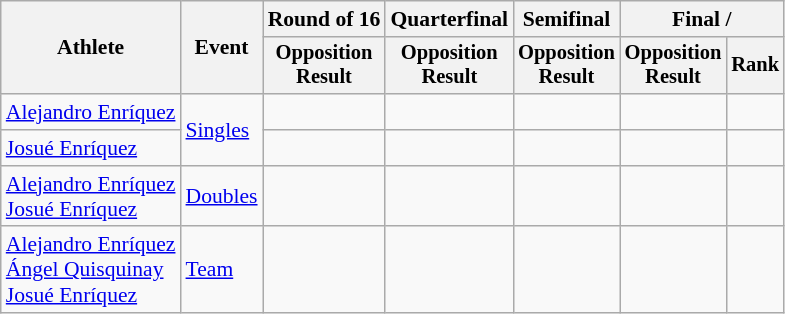<table class=wikitable style=font-size:90%>
<tr>
<th rowspan=2>Athlete</th>
<th rowspan=2>Event</th>
<th>Round of 16</th>
<th>Quarterfinal</th>
<th>Semifinal</th>
<th colspan=2>Final / </th>
</tr>
<tr style=font-size:95%>
<th>Opposition<br>Result</th>
<th>Opposition<br>Result</th>
<th>Opposition<br>Result</th>
<th>Opposition<br>Result</th>
<th>Rank</th>
</tr>
<tr>
<td align=left><a href='#'>Alejandro Enríquez</a></td>
<td align=left rowspan=2><a href='#'>Singles</a></td>
<td></td>
<td></td>
<td></td>
<td></td>
<td></td>
</tr>
<tr>
<td align=left><a href='#'>Josué Enríquez</a></td>
<td></td>
<td></td>
<td></td>
<td></td>
<td></td>
</tr>
<tr>
<td align=left><a href='#'>Alejandro Enríquez</a><br><a href='#'>Josué Enríquez</a></td>
<td align=left><a href='#'>Doubles</a></td>
<td></td>
<td></td>
<td></td>
<td></td>
<td></td>
</tr>
<tr>
<td align=left><a href='#'>Alejandro Enríquez</a><br><a href='#'>Ángel Quisquinay</a><br><a href='#'>Josué Enríquez</a></td>
<td align=left><a href='#'>Team</a></td>
<td></td>
<td></td>
<td></td>
<td></td>
<td></td>
</tr>
</table>
